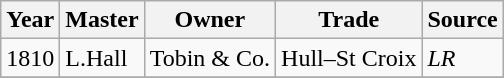<table class=" wikitable">
<tr>
<th>Year</th>
<th>Master</th>
<th>Owner</th>
<th>Trade</th>
<th>Source</th>
</tr>
<tr>
<td>1810</td>
<td>L.Hall</td>
<td>Tobin & Co.</td>
<td>Hull–St Croix</td>
<td><em>LR</em></td>
</tr>
<tr>
</tr>
</table>
